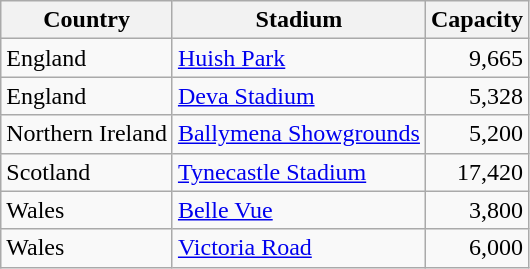<table class="wikitable">
<tr>
<th>Country</th>
<th>Stadium</th>
<th align="right">Capacity</th>
</tr>
<tr>
<td>England</td>
<td><a href='#'>Huish Park</a></td>
<td align="right">9,665</td>
</tr>
<tr>
<td>England</td>
<td><a href='#'>Deva Stadium</a></td>
<td align="right">5,328</td>
</tr>
<tr>
<td>Northern Ireland</td>
<td><a href='#'>Ballymena Showgrounds</a></td>
<td align="right">5,200</td>
</tr>
<tr>
<td>Scotland</td>
<td><a href='#'>Tynecastle Stadium</a></td>
<td align="right">17,420</td>
</tr>
<tr>
<td>Wales</td>
<td><a href='#'>Belle Vue</a></td>
<td align="right">3,800</td>
</tr>
<tr>
<td>Wales</td>
<td><a href='#'>Victoria Road</a></td>
<td align="right">6,000</td>
</tr>
</table>
